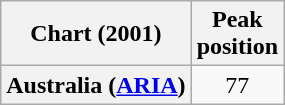<table class="wikitable plainrowheaders" style="text-align:center">
<tr>
<th scope="col">Chart (2001)</th>
<th scope="col">Peak<br>position</th>
</tr>
<tr>
<th scope="row">Australia (<a href='#'>ARIA</a>)</th>
<td>77</td>
</tr>
</table>
